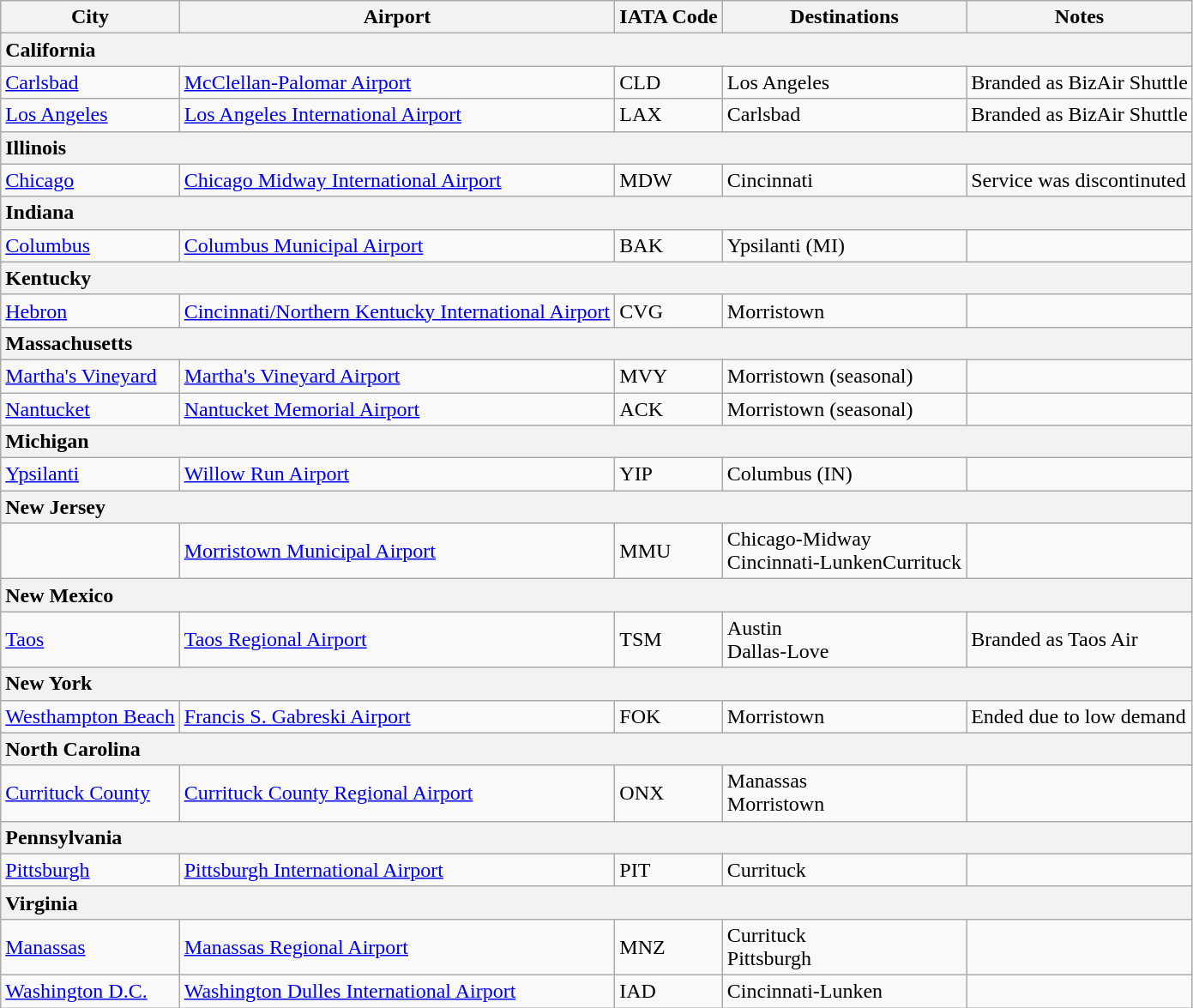<table class="wikitable">
<tr>
<th>City</th>
<th>Airport</th>
<th>IATA Code</th>
<th>Destinations</th>
<th>Notes</th>
</tr>
<tr>
<th colspan="5" style="text-align: left;">  California</th>
</tr>
<tr>
<td><a href='#'>Carlsbad</a></td>
<td><a href='#'>McClellan-Palomar Airport</a></td>
<td>CLD</td>
<td>Los Angeles</td>
<td>Branded as BizAir Shuttle</td>
</tr>
<tr>
<td><a href='#'>Los Angeles</a></td>
<td><a href='#'>Los Angeles International Airport</a></td>
<td>LAX</td>
<td>Carlsbad</td>
<td>Branded as BizAir Shuttle</td>
</tr>
<tr>
<th colspan="5" style="text-align: left;">  Illinois</th>
</tr>
<tr>
<td><a href='#'>Chicago</a></td>
<td><a href='#'>Chicago Midway International Airport</a></td>
<td>MDW</td>
<td>Cincinnati</td>
<td>Service was discontinuted</td>
</tr>
<tr>
<th colspan="5" style="text-align: left;">  Indiana</th>
</tr>
<tr>
<td><a href='#'>Columbus</a></td>
<td><a href='#'>Columbus Municipal Airport</a></td>
<td>BAK</td>
<td>Ypsilanti (MI)</td>
<td></td>
</tr>
<tr>
<th colspan="5" style="text-align: left;">  Kentucky</th>
</tr>
<tr>
<td><a href='#'>Hebron</a></td>
<td><a href='#'>Cincinnati/Northern Kentucky International Airport</a></td>
<td>CVG</td>
<td>Morristown</td>
<td></td>
</tr>
<tr>
<th colspan="5" style="text-align: left;">  Massachusetts</th>
</tr>
<tr>
<td><a href='#'>Martha's Vineyard</a></td>
<td><a href='#'>Martha's Vineyard Airport</a></td>
<td>MVY</td>
<td>Morristown (seasonal)</td>
<td></td>
</tr>
<tr>
<td><a href='#'>Nantucket</a></td>
<td><a href='#'>Nantucket Memorial Airport</a></td>
<td>ACK</td>
<td>Morristown (seasonal)</td>
<td></td>
</tr>
<tr>
<th colspan="5" style="text-align: left;">  Michigan</th>
</tr>
<tr>
<td><a href='#'>Ypsilanti</a></td>
<td><a href='#'>Willow Run Airport</a></td>
<td>YIP</td>
<td>Columbus (IN)</td>
<td></td>
</tr>
<tr>
<th colspan="5" style="text-align: left;">  New Jersey</th>
</tr>
<tr>
<td></td>
<td><a href='#'>Morristown Municipal Airport</a></td>
<td>MMU</td>
<td>Chicago-Midway<br>Cincinnati-LunkenCurrituck</td>
<td></td>
</tr>
<tr>
<th colspan="5" style="text-align: left;">  New Mexico</th>
</tr>
<tr>
<td><a href='#'>Taos</a></td>
<td><a href='#'>Taos Regional Airport</a></td>
<td>TSM</td>
<td>Austin<br>Dallas-Love</td>
<td>Branded as Taos Air</td>
</tr>
<tr>
<th colspan="5" style="text-align: left;">  New York</th>
</tr>
<tr>
<td><a href='#'>Westhampton Beach</a></td>
<td><a href='#'>Francis S. Gabreski Airport</a></td>
<td>FOK</td>
<td>Morristown</td>
<td>Ended due to low demand</td>
</tr>
<tr>
<th colspan="5" style="text-align: left;">  North Carolina</th>
</tr>
<tr>
<td><a href='#'>Currituck County</a></td>
<td><a href='#'>Currituck County Regional Airport</a></td>
<td>ONX</td>
<td>Manassas<br>Morristown</td>
<td></td>
</tr>
<tr>
<th colspan="5" style="text-align: left;">  Pennsylvania</th>
</tr>
<tr>
<td><a href='#'>Pittsburgh</a></td>
<td><a href='#'>Pittsburgh International Airport</a></td>
<td>PIT</td>
<td>Currituck</td>
<td></td>
</tr>
<tr>
<th colspan="5" style="text-align: left;">  Virginia</th>
</tr>
<tr>
<td><a href='#'>Manassas</a></td>
<td><a href='#'>Manassas Regional Airport</a></td>
<td>MNZ</td>
<td>Currituck<br>Pittsburgh</td>
<td></td>
</tr>
<tr>
<td><a href='#'>Washington D.C.</a></td>
<td><a href='#'>Washington Dulles International Airport</a></td>
<td>IAD</td>
<td>Cincinnati-Lunken</td>
<td></td>
</tr>
</table>
